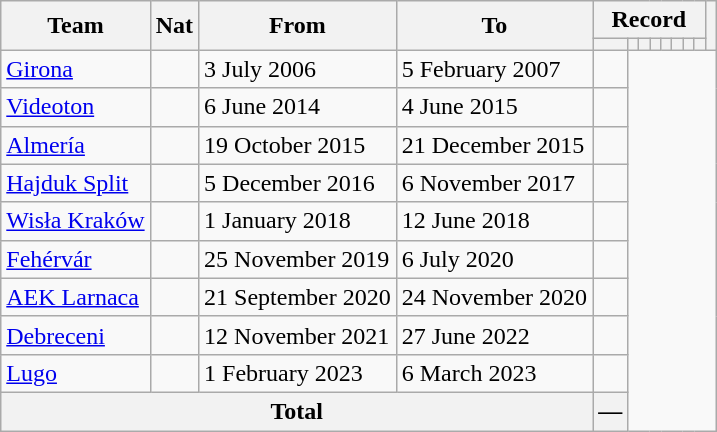<table class="wikitable" style="text-align: center">
<tr>
<th rowspan="2">Team</th>
<th rowspan="2">Nat</th>
<th rowspan="2">From</th>
<th rowspan="2">To</th>
<th colspan="8">Record</th>
<th rowspan=2></th>
</tr>
<tr>
<th></th>
<th></th>
<th></th>
<th></th>
<th></th>
<th></th>
<th></th>
<th></th>
</tr>
<tr>
<td align="left"><a href='#'>Girona</a></td>
<td></td>
<td align=left>3 July 2006</td>
<td align=left>5 February 2007<br></td>
<td></td>
</tr>
<tr>
<td align="left"><a href='#'>Videoton</a></td>
<td></td>
<td align=left>6 June 2014</td>
<td align=left>4 June 2015<br></td>
<td></td>
</tr>
<tr>
<td align="left"><a href='#'>Almería</a></td>
<td></td>
<td align=left>19 October 2015</td>
<td align=left>21 December 2015<br></td>
<td></td>
</tr>
<tr>
<td align="left"><a href='#'>Hajduk Split</a></td>
<td></td>
<td align=left>5 December 2016</td>
<td align=left>6 November 2017<br></td>
<td></td>
</tr>
<tr>
<td align="left"><a href='#'>Wisła Kraków</a></td>
<td></td>
<td align=left>1 January 2018</td>
<td align=left>12 June 2018<br></td>
<td></td>
</tr>
<tr>
<td align="left"><a href='#'>Fehérvár</a></td>
<td></td>
<td align=left>25 November 2019</td>
<td align=left>6 July 2020<br></td>
<td></td>
</tr>
<tr>
<td align="left"><a href='#'>AEK Larnaca</a></td>
<td></td>
<td align=left>21 September 2020</td>
<td align=left>24 November 2020<br></td>
<td></td>
</tr>
<tr>
<td align="left"><a href='#'>Debreceni</a></td>
<td></td>
<td align=left>12 November 2021</td>
<td align=left>27 June 2022<br></td>
<td></td>
</tr>
<tr>
<td align="left"><a href='#'>Lugo</a></td>
<td></td>
<td align=left>1 February 2023</td>
<td align=left>6 March 2023<br></td>
<td></td>
</tr>
<tr>
<th colspan=4>Total<br></th>
<th>—</th>
</tr>
</table>
